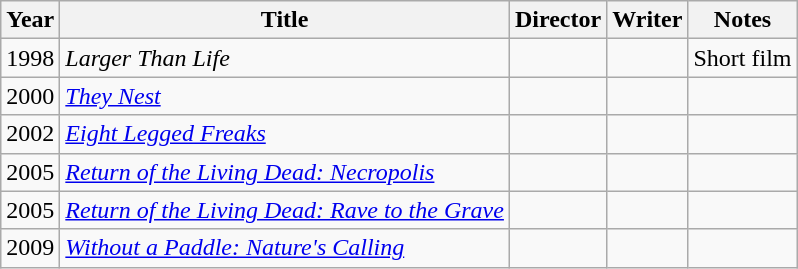<table class="wikitable sortable">
<tr>
<th>Year</th>
<th>Title</th>
<th>Director</th>
<th>Writer</th>
<th>Notes</th>
</tr>
<tr>
<td>1998</td>
<td><em>Larger Than Life</em></td>
<td></td>
<td></td>
<td>Short film</td>
</tr>
<tr>
<td>2000</td>
<td><em><a href='#'>They Nest</a></em></td>
<td></td>
<td></td>
<td></td>
</tr>
<tr>
<td>2002</td>
<td><em><a href='#'>Eight Legged Freaks</a></em></td>
<td></td>
<td></td>
<td></td>
</tr>
<tr>
<td>2005</td>
<td><em><a href='#'>Return of the Living Dead: Necropolis</a></em></td>
<td></td>
<td></td>
<td></td>
</tr>
<tr>
<td>2005</td>
<td><em><a href='#'>Return of the Living Dead: Rave to the Grave</a></em></td>
<td></td>
<td></td>
<td></td>
</tr>
<tr>
<td>2009</td>
<td><em><a href='#'>Without a Paddle: Nature's Calling</a></em></td>
<td></td>
<td></td>
<td></td>
</tr>
</table>
